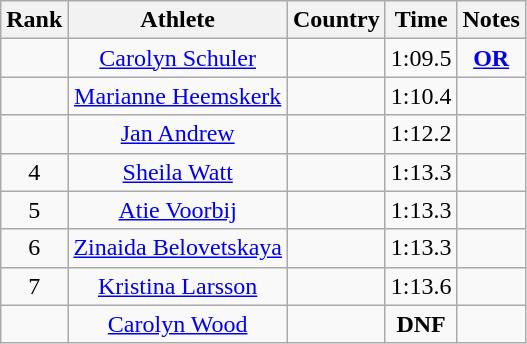<table class="wikitable sortable" style="text-align:center">
<tr>
<th>Rank</th>
<th>Athlete</th>
<th>Country</th>
<th>Time</th>
<th>Notes</th>
</tr>
<tr>
<td></td>
<td><a href='#'>Carolyn Schuler</a></td>
<td align=left></td>
<td>1:09.5</td>
<td><strong><a href='#'>OR</a></strong></td>
</tr>
<tr>
<td></td>
<td><a href='#'>Marianne Heemskerk</a></td>
<td align=left></td>
<td>1:10.4</td>
<td><strong> </strong></td>
</tr>
<tr>
<td></td>
<td><a href='#'>Jan Andrew</a></td>
<td align=left></td>
<td>1:12.2</td>
<td><strong> </strong></td>
</tr>
<tr>
<td>4</td>
<td><a href='#'>Sheila Watt</a></td>
<td align=left></td>
<td>1:13.3</td>
<td><strong> </strong></td>
</tr>
<tr>
<td>5</td>
<td><a href='#'>Atie Voorbij</a></td>
<td align=left></td>
<td>1:13.3</td>
<td><strong> </strong></td>
</tr>
<tr>
<td>6</td>
<td><a href='#'>Zinaida Belovetskaya</a></td>
<td align=left></td>
<td>1:13.3</td>
<td><strong> </strong></td>
</tr>
<tr>
<td>7</td>
<td><a href='#'>Kristina Larsson</a></td>
<td align=left></td>
<td>1:13.6</td>
<td><strong> </strong></td>
</tr>
<tr>
<td></td>
<td><a href='#'>Carolyn Wood</a></td>
<td align=left></td>
<td><strong>DNF</strong></td>
<td><strong> </strong></td>
</tr>
</table>
